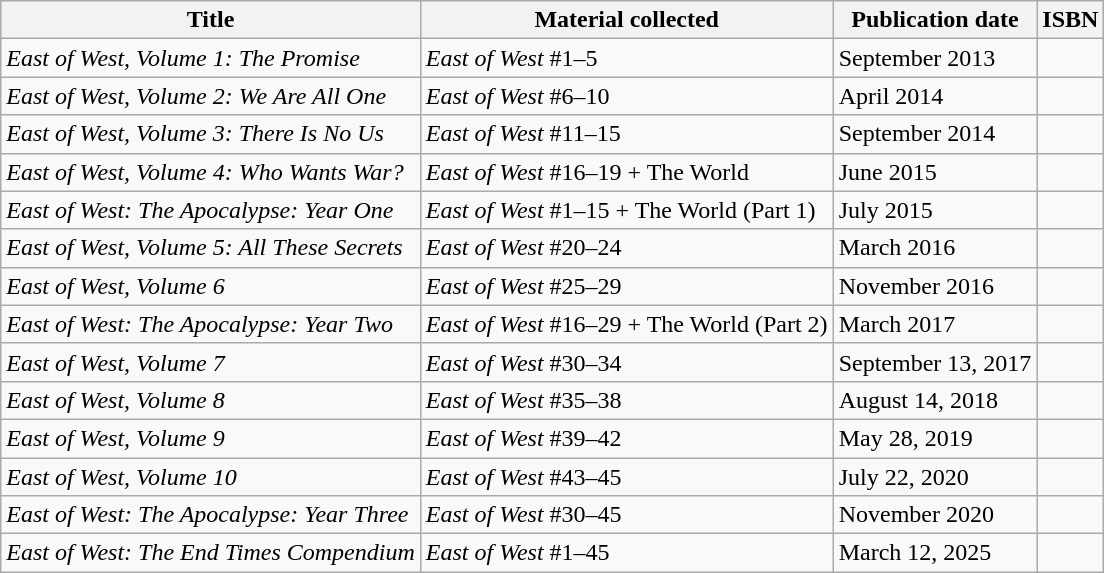<table class="wikitable">
<tr>
<th>Title</th>
<th>Material collected</th>
<th>Publication date</th>
<th>ISBN</th>
</tr>
<tr>
<td><em>East of West, Volume 1: The Promise</em></td>
<td><em>East of West</em> #1–5</td>
<td>September 2013</td>
<td></td>
</tr>
<tr>
<td><em>East of West, Volume 2: We Are All One</em></td>
<td><em>East of West</em> #6–10</td>
<td>April 2014</td>
<td></td>
</tr>
<tr>
<td><em>East of West, Volume 3: There Is No Us</em></td>
<td><em>East of West</em> #11–15</td>
<td>September 2014</td>
<td></td>
</tr>
<tr>
<td><em>East of West, Volume 4: Who Wants War?</em></td>
<td><em>East of West</em> #16–19 + The World</td>
<td>June 2015</td>
<td></td>
</tr>
<tr>
<td><em>East of West: The Apocalypse: Year One</em></td>
<td><em>East of West</em> #1–15 + The World (Part 1)</td>
<td>July 2015</td>
<td></td>
</tr>
<tr>
<td><em>East of West, Volume 5: All These Secrets</em></td>
<td><em>East of West</em> #20–24</td>
<td>March 2016</td>
<td></td>
</tr>
<tr>
<td><em>East of West, Volume 6</em></td>
<td><em>East of West</em> #25–29</td>
<td>November 2016</td>
<td></td>
</tr>
<tr>
<td><em>East of West: The Apocalypse: Year Two</em></td>
<td><em>East of West</em> #16–29 + The World (Part 2)</td>
<td>March 2017</td>
<td></td>
</tr>
<tr>
<td><em>East of West, Volume 7</em></td>
<td><em>East of West</em> #30–34</td>
<td>September 13, 2017</td>
<td></td>
</tr>
<tr>
<td><em>East of West, Volume 8</em></td>
<td><em>East of West</em> #35–38</td>
<td>August 14, 2018</td>
<td></td>
</tr>
<tr>
<td><em>East of West, Volume 9</em></td>
<td><em>East of West</em> #39–42</td>
<td>May 28, 2019</td>
<td></td>
</tr>
<tr>
<td><em>East of West, Volume 10</em></td>
<td><em>East of West</em> #43–45</td>
<td>July 22, 2020</td>
<td></td>
</tr>
<tr>
<td><em>East of West: The Apocalypse: Year Three</em></td>
<td><em>East of West</em> #30–45</td>
<td>November 2020</td>
<td></td>
</tr>
<tr>
<td><em>East of West: The End Times Compendium</em></td>
<td><em>East of West</em> #1–45</td>
<td>March 12, 2025</td>
<td></td>
</tr>
</table>
